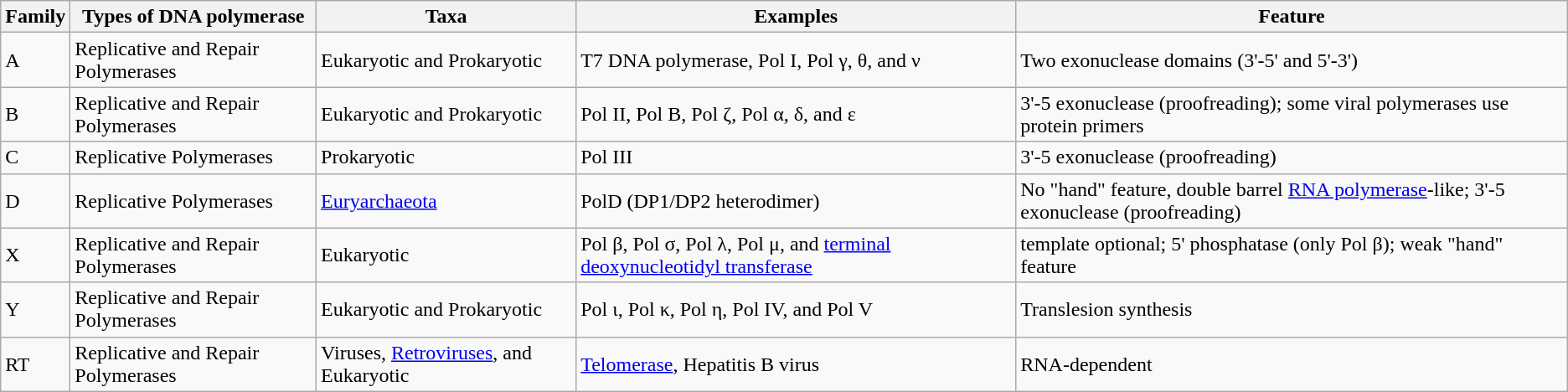<table class="wikitable">
<tr>
<th scope="col">Family</th>
<th scope="col">Types of DNA polymerase</th>
<th scope="col">Taxa</th>
<th scope="col">Examples</th>
<th scope="col">Feature</th>
</tr>
<tr>
<td>A</td>
<td>Replicative and Repair Polymerases</td>
<td>Eukaryotic and Prokaryotic</td>
<td>T7 DNA polymerase, Pol I, Pol γ, θ, and ν</td>
<td>Two exonuclease domains (3'-5' and 5'-3')</td>
</tr>
<tr>
<td>B</td>
<td>Replicative and Repair Polymerases</td>
<td>Eukaryotic and Prokaryotic</td>
<td>Pol II, Pol B, Pol ζ, Pol α, δ, and ε</td>
<td>3'-5 exonuclease (proofreading); some viral polymerases use protein primers</td>
</tr>
<tr>
<td>C</td>
<td>Replicative Polymerases</td>
<td>Prokaryotic</td>
<td>Pol III</td>
<td>3'-5 exonuclease (proofreading)</td>
</tr>
<tr>
<td>D</td>
<td>Replicative Polymerases</td>
<td><a href='#'>Euryarchaeota</a></td>
<td>PolD (DP1/DP2 heterodimer)</td>
<td>No "hand" feature, double barrel <a href='#'>RNA polymerase</a>-like; 3'-5 exonuclease (proofreading)</td>
</tr>
<tr>
<td>X</td>
<td>Replicative and Repair Polymerases</td>
<td>Eukaryotic</td>
<td>Pol β, Pol σ, Pol λ, Pol μ, and <a href='#'>terminal deoxynucleotidyl transferase</a></td>
<td>template optional; 5' phosphatase (only Pol β); weak "hand" feature</td>
</tr>
<tr>
<td>Y</td>
<td>Replicative and Repair Polymerases</td>
<td>Eukaryotic and Prokaryotic</td>
<td>Pol ι, Pol κ, Pol η, Pol IV, and Pol V</td>
<td>Translesion synthesis</td>
</tr>
<tr>
<td>RT</td>
<td>Replicative and Repair Polymerases</td>
<td>Viruses, <a href='#'>Retroviruses</a>, and Eukaryotic</td>
<td><a href='#'>Telomerase</a>, Hepatitis B virus</td>
<td>RNA-dependent</td>
</tr>
</table>
